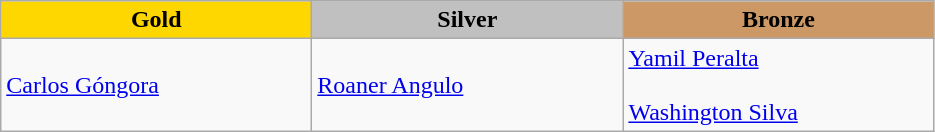<table class="wikitable" style="text-align:left">
<tr align="center">
<td width=200 bgcolor=gold><strong>Gold</strong></td>
<td width=200 bgcolor=silver><strong>Silver</strong></td>
<td width=200 bgcolor=CC9966><strong>Bronze</strong></td>
</tr>
<tr>
<td><a href='#'>Carlos Góngora</a><br></td>
<td><a href='#'>Roaner Angulo</a><br></td>
<td><a href='#'>Yamil Peralta</a><br><br><a href='#'>Washington Silva</a><br></td>
</tr>
</table>
